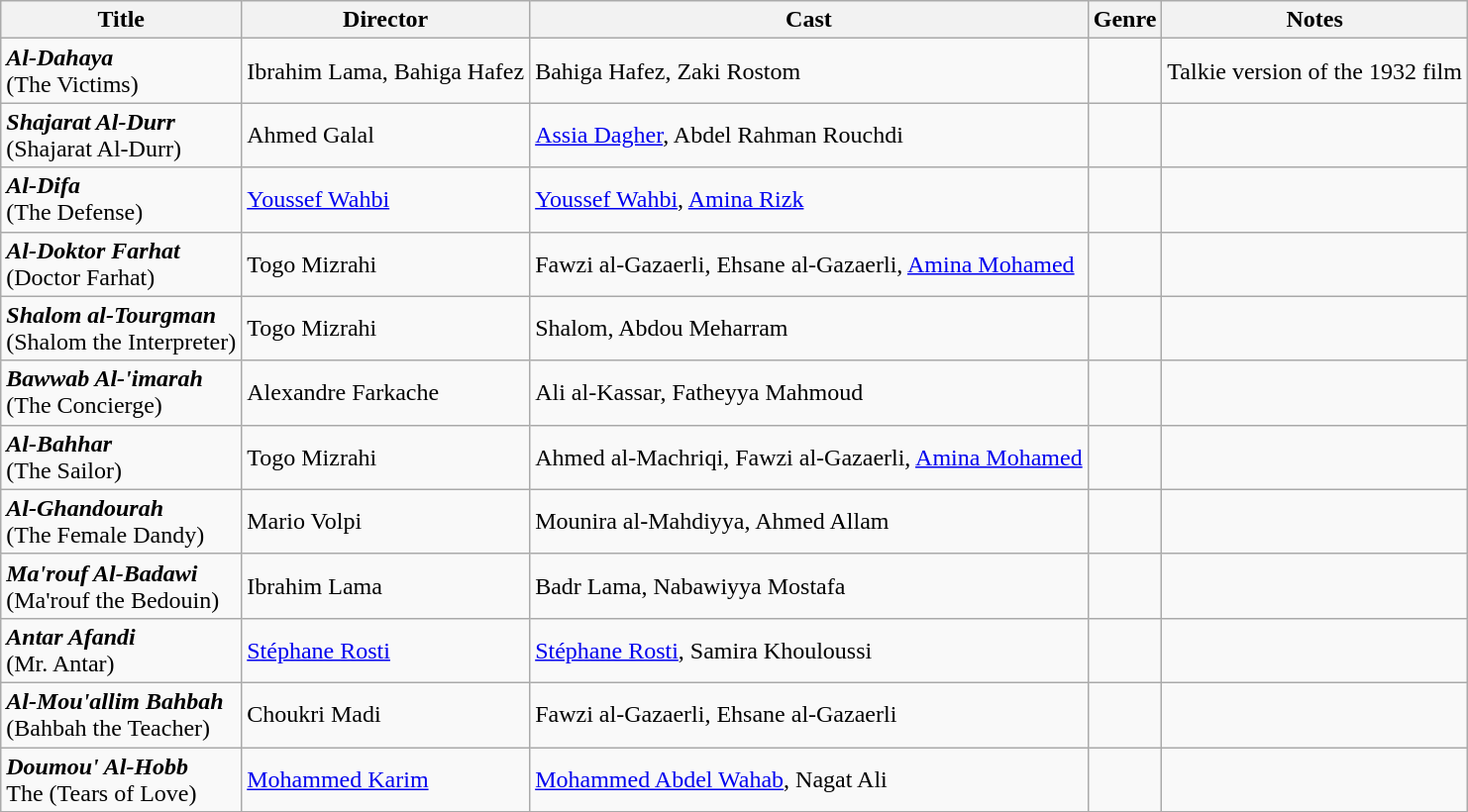<table class="wikitable">
<tr>
<th>Title</th>
<th>Director</th>
<th>Cast</th>
<th>Genre</th>
<th>Notes</th>
</tr>
<tr>
<td><strong><em> Al-Dahaya</em></strong> <br>(The Victims)</td>
<td>Ibrahim Lama, Bahiga Hafez</td>
<td>Bahiga Hafez, Zaki Rostom</td>
<td></td>
<td>Talkie version of the 1932 film</td>
</tr>
<tr>
<td><strong><em> Shajarat Al-Durr</em></strong> <br> (Shajarat Al-Durr)</td>
<td>Ahmed Galal</td>
<td><a href='#'>Assia Dagher</a>, Abdel Rahman Rouchdi</td>
<td></td>
<td></td>
</tr>
<tr>
<td><strong><em> Al-Difa</em></strong>  <br>(The Defense)</td>
<td><a href='#'>Youssef Wahbi</a></td>
<td><a href='#'>Youssef Wahbi</a>, <a href='#'>Amina Rizk</a></td>
<td></td>
<td></td>
</tr>
<tr>
<td><strong><em> Al-Doktor Farhat</em></strong> <br>(Doctor Farhat)</td>
<td>Togo Mizrahi</td>
<td>Fawzi al-Gazaerli, Ehsane al-Gazaerli, <a href='#'>Amina Mohamed</a></td>
<td></td>
<td></td>
</tr>
<tr>
<td><strong><em>Shalom al-Tourgman</em></strong> <br>(Shalom the Interpreter)</td>
<td>Togo Mizrahi</td>
<td>Shalom, Abdou Meharram</td>
<td></td>
<td></td>
</tr>
<tr>
<td><strong><em> Bawwab Al-'imarah</em></strong> <br>(The Concierge)</td>
<td>Alexandre Farkache</td>
<td>Ali al-Kassar, Fatheyya Mahmoud</td>
<td></td>
<td></td>
</tr>
<tr>
<td><strong><em> Al-Bahhar</em></strong> <br>(The Sailor)</td>
<td>Togo Mizrahi</td>
<td>Ahmed al-Machriqi, Fawzi al-Gazaerli, <a href='#'>Amina Mohamed</a></td>
<td></td>
<td></td>
</tr>
<tr>
<td><strong><em> Al-Ghandourah</em></strong> <br>(The Female Dandy)</td>
<td>Mario Volpi</td>
<td>Mounira al-Mahdiyya, Ahmed Allam</td>
<td></td>
<td></td>
</tr>
<tr>
<td><strong><em> Ma'rouf Al-Badawi</em></strong> <br>(Ma'rouf the Bedouin)</td>
<td>Ibrahim Lama</td>
<td>Badr Lama, Nabawiyya Mostafa</td>
<td></td>
<td></td>
</tr>
<tr>
<td><strong><em>Antar Afandi</em></strong> <br> (Mr. Antar)</td>
<td><a href='#'>Stéphane Rosti</a></td>
<td><a href='#'>Stéphane Rosti</a>, Samira Khouloussi</td>
<td></td>
<td></td>
</tr>
<tr>
<td><strong><em>Al-Mou'allim Bahbah</em></strong> <br>(Bahbah the Teacher)</td>
<td>Choukri Madi</td>
<td>Fawzi al-Gazaerli, Ehsane al-Gazaerli</td>
<td></td>
<td></td>
</tr>
<tr>
<td><strong><em> Doumou' Al-Hobb</em></strong> <br>The (Tears of Love)</td>
<td><a href='#'>Mohammed Karim</a></td>
<td><a href='#'>Mohammed Abdel Wahab</a>, Nagat Ali</td>
<td></td>
<td></td>
</tr>
<tr>
</tr>
</table>
